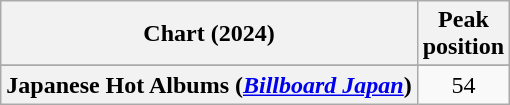<table class="wikitable sortable plainrowheaders" style="text-align:center">
<tr>
<th scope="col">Chart (2024)</th>
<th scope="col">Peak<br>position</th>
</tr>
<tr>
</tr>
<tr>
</tr>
<tr>
<th scope="row">Japanese Hot Albums (<em><a href='#'>Billboard Japan</a></em>)</th>
<td>54</td>
</tr>
</table>
